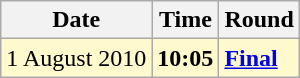<table class="wikitable">
<tr>
<th>Date</th>
<th>Time</th>
<th>Round</th>
</tr>
<tr style=background:lemonchiffon>
<td>1 August 2010</td>
<td><strong>10:05</strong></td>
<td><strong><a href='#'>Final</a></strong></td>
</tr>
</table>
